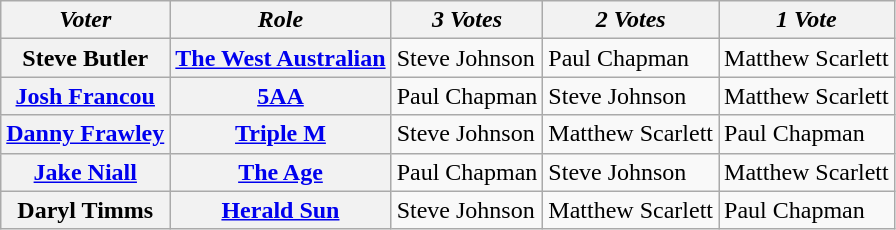<table class="wikitable">
<tr>
<th><em>Voter</em></th>
<th><em>Role</em></th>
<th><em>3 Votes</em></th>
<th><em>2 Votes</em></th>
<th><em>1 Vote</em></th>
</tr>
<tr>
<th>Steve Butler</th>
<th><a href='#'>The West Australian</a></th>
<td>Steve Johnson</td>
<td>Paul Chapman</td>
<td>Matthew Scarlett</td>
</tr>
<tr>
<th><a href='#'>Josh Francou</a></th>
<th><a href='#'>5AA</a></th>
<td>Paul Chapman</td>
<td>Steve Johnson</td>
<td>Matthew Scarlett</td>
</tr>
<tr>
<th><a href='#'>Danny Frawley</a></th>
<th><a href='#'>Triple M</a></th>
<td>Steve Johnson</td>
<td>Matthew Scarlett</td>
<td>Paul Chapman</td>
</tr>
<tr>
<th><a href='#'>Jake Niall</a></th>
<th><a href='#'>The Age</a></th>
<td>Paul Chapman</td>
<td>Steve Johnson</td>
<td>Matthew Scarlett</td>
</tr>
<tr>
<th>Daryl Timms</th>
<th><a href='#'>Herald Sun</a></th>
<td>Steve Johnson</td>
<td>Matthew Scarlett</td>
<td>Paul Chapman</td>
</tr>
</table>
